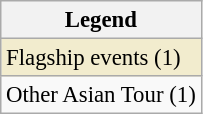<table class="wikitable" style="font-size:95%;">
<tr>
<th>Legend</th>
</tr>
<tr style="background:#f2ecce;">
<td>Flagship events (1)</td>
</tr>
<tr>
<td>Other Asian Tour (1)</td>
</tr>
</table>
